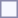<table style="border:1px solid #8888aa; background-color:#f7f8ff; padding:5px; font-size:95%; margin: 0px 12px 12px 0px;">
</table>
